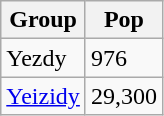<table class = "wikitable sortable">
<tr>
<th>Group</th>
<th>Pop</th>
</tr>
<tr>
<td>Yezdy</td>
<td>976</td>
</tr>
<tr>
<td><a href='#'>Yeizidy</a></td>
<td>29,300</td>
</tr>
</table>
